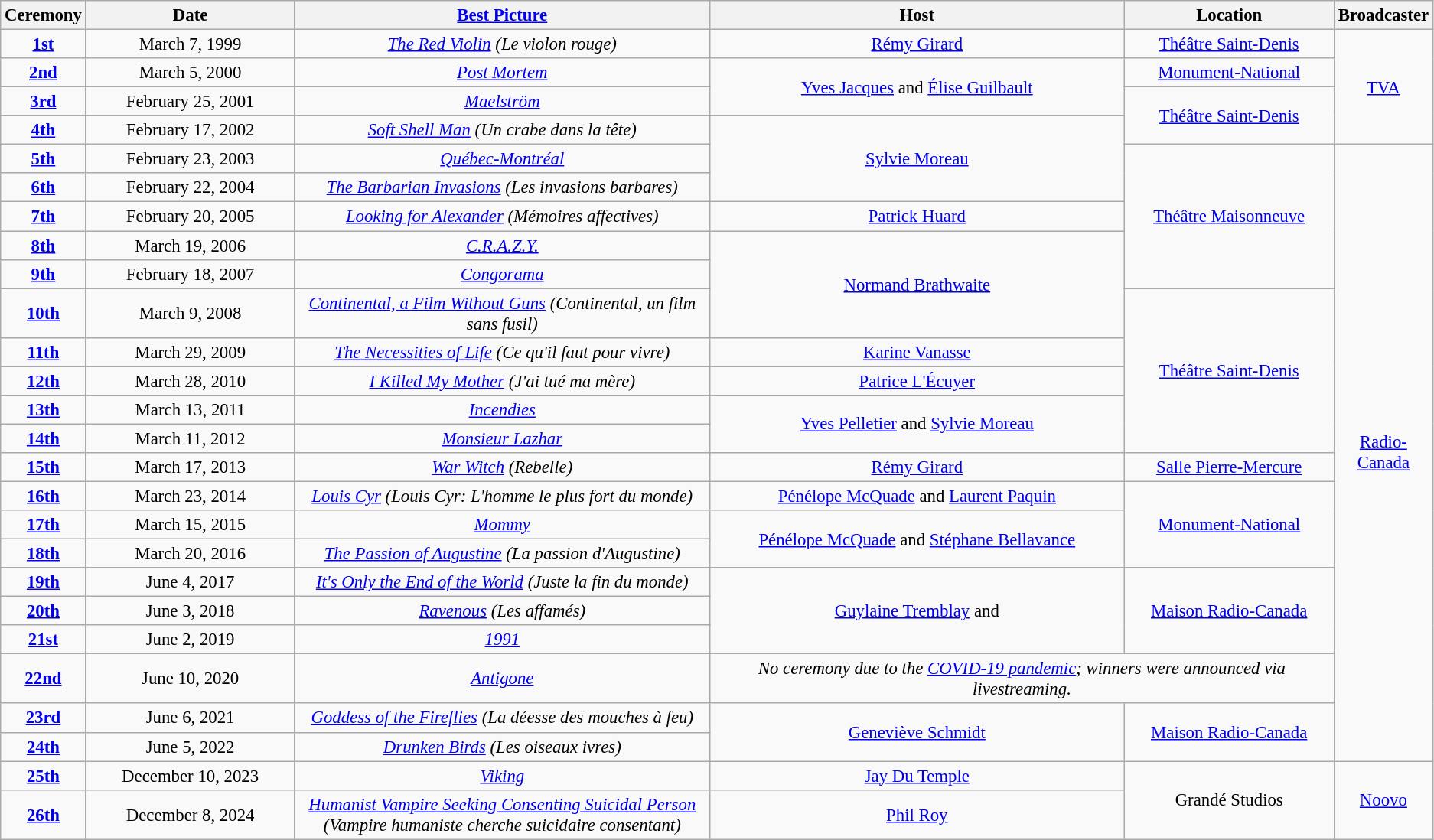<table class="wikitable" style="text-align: center; font-size:95%;">
<tr>
<th scope="col" width="5%">Ceremony</th>
<th scope="col" width="15%">Date</th>
<th scope="col" width="30%"><a href='#'>Best Picture</a></th>
<th scope="col" width="30%">Host</th>
<th scope="col" width="15%">Location</th>
<th scope="col" width="5%">Broadcaster</th>
</tr>
<tr>
<td><strong><a href='#'>1st</a></strong></td>
<td>March 7, 1999</td>
<td><em><a href='#'>The Red Violin</a> (Le violon rouge)</em></td>
<td><a href='#'>Rémy Girard</a></td>
<td><a href='#'>Théâtre Saint-Denis</a></td>
<td rowspan="4"><a href='#'>TVA</a></td>
</tr>
<tr>
<td><strong><a href='#'>2nd</a></strong></td>
<td>March 5, 2000</td>
<td><em><a href='#'>Post Mortem</a></em></td>
<td rowspan="2"><a href='#'>Yves Jacques</a> and <a href='#'>Élise Guilbault</a></td>
<td><a href='#'>Monument-National</a></td>
</tr>
<tr>
<td><strong><a href='#'>3rd</a></strong></td>
<td>February 25, 2001</td>
<td><em><a href='#'>Maelström</a></em></td>
<td rowspan="2"><a href='#'>Théâtre Saint-Denis</a></td>
</tr>
<tr>
<td><strong><a href='#'>4th</a></strong></td>
<td>February 17, 2002</td>
<td><em><a href='#'>Soft Shell Man</a> (Un crabe dans la tête)</em></td>
<td rowspan="3"><a href='#'>Sylvie Moreau</a></td>
</tr>
<tr>
<td><strong><a href='#'>5th</a></strong></td>
<td>February 23, 2003</td>
<td><em><a href='#'>Québec-Montréal</a></em></td>
<td rowspan="5"><a href='#'>Théâtre Maisonneuve</a></td>
<td rowspan="20"><a href='#'>Radio-Canada</a></td>
</tr>
<tr>
<td><strong><a href='#'>6th</a></strong></td>
<td>February 22, 2004</td>
<td><em><a href='#'>The Barbarian Invasions</a> (Les invasions barbares)</em></td>
</tr>
<tr>
<td><strong><a href='#'>7th</a></strong></td>
<td>February 20, 2005</td>
<td><em><a href='#'>Looking for Alexander</a> (Mémoires affectives)</em></td>
<td><a href='#'>Patrick Huard</a></td>
</tr>
<tr>
<td><strong><a href='#'>8th</a></strong></td>
<td>March 19, 2006</td>
<td><em><a href='#'>C.R.A.Z.Y.</a></em></td>
<td rowspan="3"><a href='#'>Normand Brathwaite</a></td>
</tr>
<tr>
<td><strong><a href='#'>9th</a></strong></td>
<td>February 18, 2007</td>
<td><em><a href='#'>Congorama</a></em></td>
</tr>
<tr>
<td><strong><a href='#'>10th</a></strong></td>
<td>March 9, 2008</td>
<td><em><a href='#'>Continental, a Film Without Guns</a> (Continental, un film sans fusil)</em></td>
<td rowspan="5"><a href='#'>Théâtre Saint-Denis</a></td>
</tr>
<tr>
<td><strong><a href='#'>11th</a></strong></td>
<td>March 29, 2009</td>
<td><em><a href='#'>The Necessities of Life</a> (Ce qu'il faut pour vivre)</em></td>
<td><a href='#'>Karine Vanasse</a></td>
</tr>
<tr>
<td><strong><a href='#'>12th</a></strong></td>
<td>March 28, 2010</td>
<td><em><a href='#'>I Killed My Mother</a> (J'ai tué ma mère)</em></td>
<td><a href='#'>Patrice L'Écuyer</a></td>
</tr>
<tr>
<td><strong><a href='#'>13th</a></strong></td>
<td>March 13, 2011</td>
<td><em><a href='#'>Incendies</a></em></td>
<td rowspan="2"><a href='#'>Yves Pelletier</a> and <a href='#'>Sylvie Moreau</a></td>
</tr>
<tr>
<td><strong><a href='#'>14th</a></strong></td>
<td>March 11, 2012</td>
<td><em><a href='#'>Monsieur Lazhar</a></em></td>
</tr>
<tr>
<td><strong><a href='#'>15th</a></strong></td>
<td>March 17, 2013</td>
<td><em><a href='#'>War Witch</a> (Rebelle)</em></td>
<td><a href='#'>Rémy Girard</a></td>
<td><a href='#'>Salle Pierre-Mercure</a></td>
</tr>
<tr>
<td><strong><a href='#'>16th</a></strong></td>
<td>March 23, 2014</td>
<td><em><a href='#'>Louis Cyr</a> (Louis Cyr: L'homme le plus fort du monde)</em></td>
<td><a href='#'>Pénélope McQuade</a> and <a href='#'>Laurent Paquin</a></td>
<td rowspan="3"><a href='#'>Monument-National</a></td>
</tr>
<tr>
<td><strong><a href='#'>17th</a></strong></td>
<td>March 15, 2015</td>
<td><em><a href='#'>Mommy</a></em></td>
<td rowspan="2"><a href='#'>Pénélope McQuade</a> and <a href='#'>Stéphane Bellavance</a></td>
</tr>
<tr>
<td><strong><a href='#'>18th</a></strong></td>
<td>March 20, 2016</td>
<td><em><a href='#'>The Passion of Augustine</a> (La passion d'Augustine)</em></td>
</tr>
<tr>
<td><strong><a href='#'>19th</a></strong></td>
<td>June 4, 2017</td>
<td><em><a href='#'>It's Only the End of the World</a> (Juste la fin du monde)</em></td>
<td rowspan="3"><a href='#'>Guylaine Tremblay</a> and </td>
<td rowspan=3><a href='#'>Maison Radio-Canada</a></td>
</tr>
<tr>
<td><strong><a href='#'>20th</a></strong></td>
<td>June 3, 2018</td>
<td><em><a href='#'>Ravenous</a> (Les affamés)</em></td>
</tr>
<tr>
<td><strong><a href='#'>21st</a></strong></td>
<td>June 2, 2019</td>
<td><em><a href='#'>1991</a></em></td>
</tr>
<tr>
<td><strong><a href='#'>22nd</a></strong></td>
<td>June 10, 2020</td>
<td><em><a href='#'>Antigone</a></em></td>
<td colspan=2><em>No ceremony due to the <a href='#'>COVID-19 pandemic</a>; winners were announced via livestreaming.</em></td>
</tr>
<tr>
<td><strong><a href='#'>23rd</a></strong></td>
<td>June 6, 2021</td>
<td><em><a href='#'>Goddess of the Fireflies</a> (La déesse des mouches à feu)</em></td>
<td rowspan=2><a href='#'>Geneviève Schmidt</a></td>
<td rowspan=2><a href='#'>Maison Radio-Canada</a></td>
</tr>
<tr>
<td><strong><a href='#'>24th</a></strong></td>
<td>June 5, 2022</td>
<td><em><a href='#'>Drunken Birds</a> (Les oiseaux ivres)</em></td>
</tr>
<tr>
<td><strong><a href='#'>25th</a></strong></td>
<td>December 10, 2023</td>
<td><em><a href='#'>Viking</a></em></td>
<td><a href='#'>Jay Du Temple</a></td>
<td rowspan=2>Grandé Studios</td>
<td rowspan=2><a href='#'>Noovo</a></td>
</tr>
<tr>
<td><strong><a href='#'>26th</a></strong></td>
<td>December 8, 2024</td>
<td><em><a href='#'>Humanist Vampire Seeking Consenting Suicidal Person</a> (Vampire humaniste cherche suicidaire consentant)</em></td>
<td><a href='#'>Phil Roy</a></td>
</tr>
</table>
